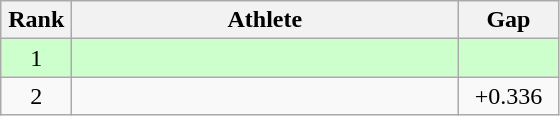<table class=wikitable style="text-align:center">
<tr>
<th width=40>Rank</th>
<th width=250>Athlete</th>
<th width=60>Gap</th>
</tr>
<tr bgcolor="ccffcc">
<td>1</td>
<td align=left></td>
<td></td>
</tr>
<tr>
<td>2</td>
<td align=left></td>
<td>+0.336</td>
</tr>
</table>
